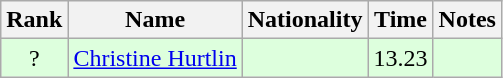<table class="wikitable sortable" style="text-align:center">
<tr>
<th>Rank</th>
<th>Name</th>
<th>Nationality</th>
<th>Time</th>
<th>Notes</th>
</tr>
<tr bgcolor=ddffdd>
<td>?</td>
<td align=left><a href='#'>Christine Hurtlin</a></td>
<td align=left></td>
<td>13.23</td>
<td></td>
</tr>
</table>
